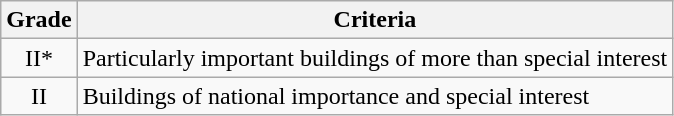<table class="wikitable">
<tr>
<th>Grade</th>
<th>Criteria</th>
</tr>
<tr>
<td align="center" >II*</td>
<td>Particularly important buildings of more than special interest</td>
</tr>
<tr>
<td align="center" >II</td>
<td>Buildings of national importance and special interest</td>
</tr>
</table>
